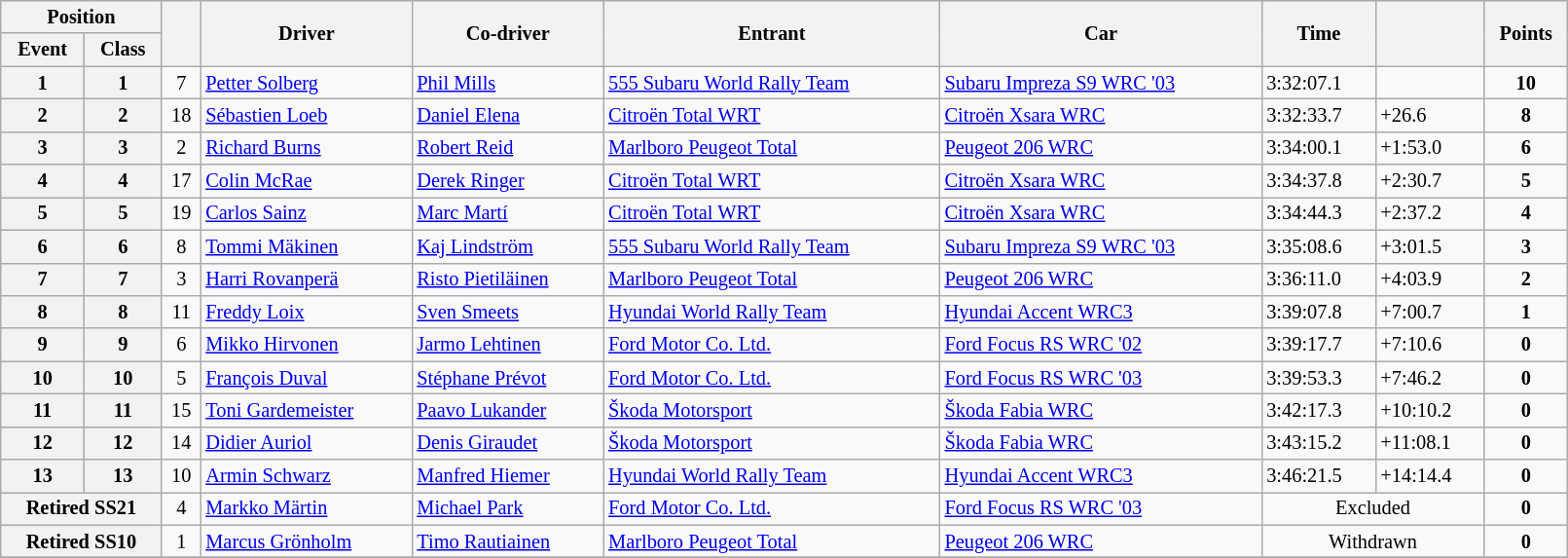<table class="wikitable" width=85% style="font-size: 85%;">
<tr>
<th colspan="2">Position</th>
<th rowspan="2"></th>
<th rowspan="2">Driver</th>
<th rowspan="2">Co-driver</th>
<th rowspan="2">Entrant</th>
<th rowspan="2">Car</th>
<th rowspan="2">Time</th>
<th rowspan="2"></th>
<th rowspan="2">Points</th>
</tr>
<tr>
<th>Event</th>
<th>Class</th>
</tr>
<tr>
<th>1</th>
<th>1</th>
<td align="center">7</td>
<td> <a href='#'>Petter Solberg</a></td>
<td> <a href='#'>Phil Mills</a></td>
<td> <a href='#'>555 Subaru World Rally Team</a></td>
<td><a href='#'>Subaru Impreza S9 WRC '03</a></td>
<td>3:32:07.1</td>
<td></td>
<td align="center"><strong>10</strong></td>
</tr>
<tr>
<th>2</th>
<th>2</th>
<td align="center">18</td>
<td> <a href='#'>Sébastien Loeb</a></td>
<td> <a href='#'>Daniel Elena</a></td>
<td> <a href='#'>Citroën Total WRT</a></td>
<td><a href='#'>Citroën Xsara WRC</a></td>
<td>3:32:33.7</td>
<td>+26.6</td>
<td align="center"><strong>8</strong></td>
</tr>
<tr>
<th>3</th>
<th>3</th>
<td align="center">2</td>
<td> <a href='#'>Richard Burns</a></td>
<td> <a href='#'>Robert Reid</a></td>
<td> <a href='#'>Marlboro Peugeot Total</a></td>
<td><a href='#'>Peugeot 206 WRC</a></td>
<td>3:34:00.1</td>
<td>+1:53.0</td>
<td align="center"><strong>6</strong></td>
</tr>
<tr>
<th>4</th>
<th>4</th>
<td align="center">17</td>
<td> <a href='#'>Colin McRae</a></td>
<td> <a href='#'>Derek Ringer</a></td>
<td> <a href='#'>Citroën Total WRT</a></td>
<td><a href='#'>Citroën Xsara WRC</a></td>
<td>3:34:37.8</td>
<td>+2:30.7</td>
<td align="center"><strong>5</strong></td>
</tr>
<tr>
<th>5</th>
<th>5</th>
<td align="center">19</td>
<td> <a href='#'>Carlos Sainz</a></td>
<td> <a href='#'>Marc Martí</a></td>
<td> <a href='#'>Citroën Total WRT</a></td>
<td><a href='#'>Citroën Xsara WRC</a></td>
<td>3:34:44.3</td>
<td>+2:37.2</td>
<td align="center"><strong>4</strong></td>
</tr>
<tr>
<th>6</th>
<th>6</th>
<td align="center">8</td>
<td> <a href='#'>Tommi Mäkinen</a></td>
<td> <a href='#'>Kaj Lindström</a></td>
<td> <a href='#'>555 Subaru World Rally Team</a></td>
<td><a href='#'>Subaru Impreza S9 WRC '03</a></td>
<td>3:35:08.6</td>
<td>+3:01.5</td>
<td align="center"><strong>3</strong></td>
</tr>
<tr>
<th>7</th>
<th>7</th>
<td align="center">3</td>
<td> <a href='#'>Harri Rovanperä</a></td>
<td> <a href='#'>Risto Pietiläinen</a></td>
<td> <a href='#'>Marlboro Peugeot Total</a></td>
<td><a href='#'>Peugeot 206 WRC</a></td>
<td>3:36:11.0</td>
<td>+4:03.9</td>
<td align="center"><strong>2</strong></td>
</tr>
<tr>
<th>8</th>
<th>8</th>
<td align="center">11</td>
<td> <a href='#'>Freddy Loix</a></td>
<td> <a href='#'>Sven Smeets</a></td>
<td> <a href='#'>Hyundai World Rally Team</a></td>
<td><a href='#'>Hyundai Accent WRC3</a></td>
<td>3:39:07.8</td>
<td>+7:00.7</td>
<td align="center"><strong>1</strong></td>
</tr>
<tr>
<th>9</th>
<th>9</th>
<td align="center">6</td>
<td> <a href='#'>Mikko Hirvonen</a></td>
<td> <a href='#'>Jarmo Lehtinen</a></td>
<td> <a href='#'>Ford Motor Co. Ltd.</a></td>
<td><a href='#'>Ford Focus RS WRC '02</a></td>
<td>3:39:17.7</td>
<td>+7:10.6</td>
<td align="center"><strong>0</strong></td>
</tr>
<tr>
<th>10</th>
<th>10</th>
<td align="center">5</td>
<td> <a href='#'>François Duval</a></td>
<td> <a href='#'>Stéphane Prévot</a></td>
<td> <a href='#'>Ford Motor Co. Ltd.</a></td>
<td><a href='#'>Ford Focus RS WRC '03</a></td>
<td>3:39:53.3</td>
<td>+7:46.2</td>
<td align="center"><strong>0</strong></td>
</tr>
<tr>
<th>11</th>
<th>11</th>
<td align="center">15</td>
<td> <a href='#'>Toni Gardemeister</a></td>
<td> <a href='#'>Paavo Lukander</a></td>
<td> <a href='#'>Škoda Motorsport</a></td>
<td><a href='#'>Škoda Fabia WRC</a></td>
<td>3:42:17.3</td>
<td>+10:10.2</td>
<td align="center"><strong>0</strong></td>
</tr>
<tr>
<th>12</th>
<th>12</th>
<td align="center">14</td>
<td> <a href='#'>Didier Auriol</a></td>
<td> <a href='#'>Denis Giraudet</a></td>
<td> <a href='#'>Škoda Motorsport</a></td>
<td><a href='#'>Škoda Fabia WRC</a></td>
<td>3:43:15.2</td>
<td>+11:08.1</td>
<td align="center"><strong>0</strong></td>
</tr>
<tr>
<th>13</th>
<th>13</th>
<td align="center">10</td>
<td> <a href='#'>Armin Schwarz</a></td>
<td> <a href='#'>Manfred Hiemer</a></td>
<td> <a href='#'>Hyundai World Rally Team</a></td>
<td><a href='#'>Hyundai Accent WRC3</a></td>
<td>3:46:21.5</td>
<td>+14:14.4</td>
<td align="center"><strong>0</strong></td>
</tr>
<tr>
<th colspan="2">Retired SS21</th>
<td align="center">4</td>
<td> <a href='#'>Markko Märtin</a></td>
<td> <a href='#'>Michael Park</a></td>
<td> <a href='#'>Ford Motor Co. Ltd.</a></td>
<td><a href='#'>Ford Focus RS WRC '03</a></td>
<td align="center" colspan="2">Excluded</td>
<td align="center"><strong>0</strong></td>
</tr>
<tr>
<th colspan="2">Retired SS10</th>
<td align="center">1</td>
<td> <a href='#'>Marcus Grönholm</a></td>
<td> <a href='#'>Timo Rautiainen</a></td>
<td> <a href='#'>Marlboro Peugeot Total</a></td>
<td><a href='#'>Peugeot 206 WRC</a></td>
<td align="center" colspan="2">Withdrawn</td>
<td align="center"><strong>0</strong></td>
</tr>
<tr>
</tr>
</table>
